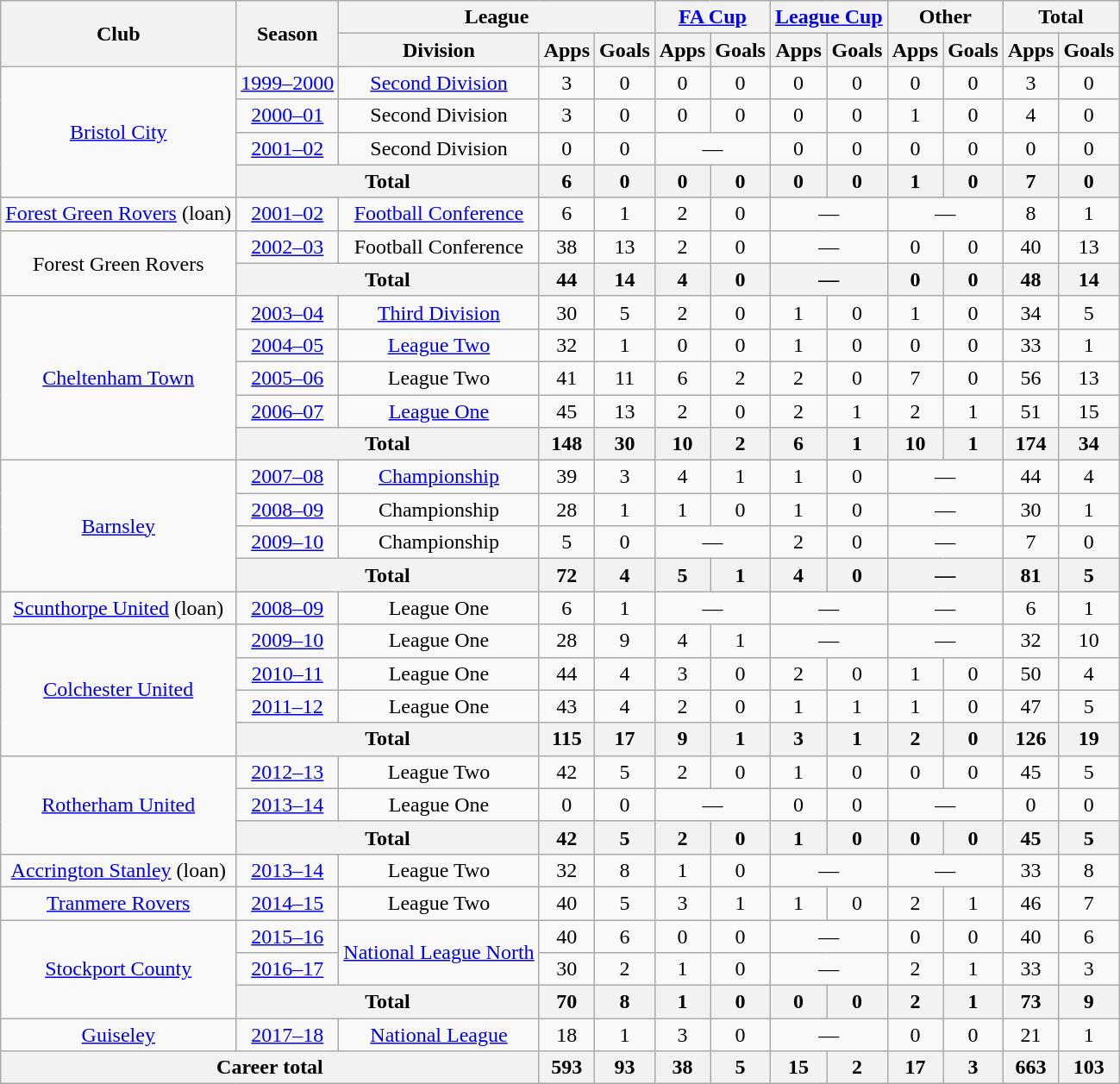<table class="wikitable" style="text-align: center">
<tr>
<th rowspan="2">Club</th>
<th rowspan="2">Season</th>
<th colspan="3">League</th>
<th colspan="2"><a href='#'>FA Cup</a></th>
<th colspan="2"><a href='#'>League Cup</a></th>
<th colspan="2">Other</th>
<th colspan="2">Total</th>
</tr>
<tr>
<th>Division</th>
<th>Apps</th>
<th>Goals</th>
<th>Apps</th>
<th>Goals</th>
<th>Apps</th>
<th>Goals</th>
<th>Apps</th>
<th>Goals</th>
<th>Apps</th>
<th>Goals</th>
</tr>
<tr>
<td rowspan="4"><a href='#'>Bristol City</a></td>
<td><a href='#'>1999–2000</a></td>
<td><a href='#'>Second Division</a></td>
<td>3</td>
<td>0</td>
<td>0</td>
<td>0</td>
<td>0</td>
<td>0</td>
<td>0</td>
<td>0</td>
<td>3</td>
<td>0</td>
</tr>
<tr>
<td><a href='#'>2000–01</a></td>
<td>Second Division</td>
<td>3</td>
<td>0</td>
<td>0</td>
<td>0</td>
<td>0</td>
<td>0</td>
<td>1</td>
<td>0</td>
<td>4</td>
<td>0</td>
</tr>
<tr>
<td><a href='#'>2001–02</a></td>
<td>Second Division</td>
<td>0</td>
<td>0</td>
<td colspan="2">—</td>
<td>0</td>
<td>0</td>
<td>0</td>
<td>0</td>
<td>0</td>
<td>0</td>
</tr>
<tr>
<th colspan="2">Total</th>
<th>6</th>
<th>0</th>
<th>0</th>
<th>0</th>
<th>0</th>
<th>0</th>
<th>1</th>
<th>0</th>
<th>7</th>
<th>0</th>
</tr>
<tr>
<td><a href='#'>Forest Green Rovers</a> (loan)</td>
<td><a href='#'>2001–02</a></td>
<td><a href='#'>Football Conference</a></td>
<td>6</td>
<td>1</td>
<td>2</td>
<td>0</td>
<td colspan="2">—</td>
<td colspan="2">—</td>
<td>8</td>
<td>1</td>
</tr>
<tr>
<td rowspan="2">Forest Green Rovers</td>
<td><a href='#'>2002–03</a></td>
<td>Football Conference</td>
<td>38</td>
<td>13</td>
<td>2</td>
<td>0</td>
<td colspan="2">—</td>
<td>0</td>
<td>0</td>
<td>40</td>
<td>13</td>
</tr>
<tr>
<th colspan="2">Total</th>
<th>44</th>
<th>14</th>
<th>4</th>
<th>0</th>
<th colspan="2">—</th>
<th>0</th>
<th>0</th>
<th>48</th>
<th>14</th>
</tr>
<tr>
<td rowspan="5"><a href='#'>Cheltenham Town</a></td>
<td><a href='#'>2003–04</a></td>
<td><a href='#'>Third Division</a></td>
<td>30</td>
<td>5</td>
<td>2</td>
<td>0</td>
<td>1</td>
<td>0</td>
<td>1</td>
<td>0</td>
<td>34</td>
<td>5</td>
</tr>
<tr>
<td><a href='#'>2004–05</a></td>
<td><a href='#'>League Two</a></td>
<td>32</td>
<td>1</td>
<td>0</td>
<td>0</td>
<td>1</td>
<td>0</td>
<td>0</td>
<td>0</td>
<td>33</td>
<td>1</td>
</tr>
<tr>
<td><a href='#'>2005–06</a></td>
<td>League Two</td>
<td>41</td>
<td>11</td>
<td>6</td>
<td>2</td>
<td>2</td>
<td>0</td>
<td>7</td>
<td>0</td>
<td>56</td>
<td>13</td>
</tr>
<tr>
<td><a href='#'>2006–07</a></td>
<td><a href='#'>League One</a></td>
<td>45</td>
<td>13</td>
<td>2</td>
<td>0</td>
<td>2</td>
<td>1</td>
<td>2</td>
<td>1</td>
<td>51</td>
<td>15</td>
</tr>
<tr>
<th colspan="2">Total</th>
<th>148</th>
<th>30</th>
<th>10</th>
<th>2</th>
<th>6</th>
<th>1</th>
<th>10</th>
<th>1</th>
<th>174</th>
<th>34</th>
</tr>
<tr>
<td rowspan="4"><a href='#'>Barnsley</a></td>
<td><a href='#'>2007–08</a></td>
<td><a href='#'>Championship</a></td>
<td>39</td>
<td>3</td>
<td>4</td>
<td>1</td>
<td>1</td>
<td>0</td>
<td colspan="2">—</td>
<td>44</td>
<td>4</td>
</tr>
<tr>
<td><a href='#'>2008–09</a></td>
<td>Championship</td>
<td>28</td>
<td>1</td>
<td>1</td>
<td>0</td>
<td>1</td>
<td>0</td>
<td colspan="2">—</td>
<td>30</td>
<td>1</td>
</tr>
<tr>
<td><a href='#'>2009–10</a></td>
<td>Championship</td>
<td>5</td>
<td>0</td>
<td colspan="2">—</td>
<td>2</td>
<td>0</td>
<td colspan="2">—</td>
<td>7</td>
<td>0</td>
</tr>
<tr>
<th colspan="2">Total</th>
<th>72</th>
<th>4</th>
<th>5</th>
<th>1</th>
<th>4</th>
<th>0</th>
<th colspan="2">—</th>
<th>81</th>
<th>5</th>
</tr>
<tr>
<td><a href='#'>Scunthorpe United</a> (loan)</td>
<td><a href='#'>2008–09</a></td>
<td>League One</td>
<td>6</td>
<td>1</td>
<td colspan="2">—</td>
<td colspan="2">—</td>
<td colspan="2">—</td>
<td>6</td>
<td>1</td>
</tr>
<tr>
<td rowspan="4"><a href='#'>Colchester United</a></td>
<td><a href='#'>2009–10</a></td>
<td>League One</td>
<td>28</td>
<td>9</td>
<td>4</td>
<td>1</td>
<td colspan="2">—</td>
<td colspan="2">—</td>
<td>32</td>
<td>10</td>
</tr>
<tr>
<td><a href='#'>2010–11</a></td>
<td>League One</td>
<td>44</td>
<td>4</td>
<td>3</td>
<td>0</td>
<td>2</td>
<td>0</td>
<td>1</td>
<td>0</td>
<td>50</td>
<td>4</td>
</tr>
<tr>
<td><a href='#'>2011–12</a></td>
<td>League One</td>
<td>43</td>
<td>4</td>
<td>2</td>
<td>0</td>
<td>1</td>
<td>1</td>
<td>1</td>
<td>0</td>
<td>47</td>
<td>5</td>
</tr>
<tr>
<th colspan="2">Total</th>
<th>115</th>
<th>17</th>
<th>9</th>
<th>1</th>
<th>3</th>
<th>1</th>
<th>2</th>
<th>0</th>
<th>126</th>
<th>19</th>
</tr>
<tr>
<td rowspan="3"><a href='#'>Rotherham United</a></td>
<td><a href='#'>2012–13</a></td>
<td>League Two</td>
<td>42</td>
<td>5</td>
<td>2</td>
<td>0</td>
<td>1</td>
<td>0</td>
<td>0</td>
<td>0</td>
<td>45</td>
<td>5</td>
</tr>
<tr>
<td><a href='#'>2013–14</a></td>
<td>League One</td>
<td>0</td>
<td>0</td>
<td colspan="2">—</td>
<td>0</td>
<td>0</td>
<td colspan="2">—</td>
<td>0</td>
<td>0</td>
</tr>
<tr>
<th colspan="2">Total</th>
<th>42</th>
<th>5</th>
<th>2</th>
<th>0</th>
<th>1</th>
<th>0</th>
<th>0</th>
<th>0</th>
<th>45</th>
<th>5</th>
</tr>
<tr>
<td><a href='#'>Accrington Stanley</a> (loan)</td>
<td><a href='#'>2013–14</a></td>
<td>League Two</td>
<td>32</td>
<td>8</td>
<td>1</td>
<td>0</td>
<td colspan="2">—</td>
<td colspan="2">—</td>
<td>33</td>
<td>8</td>
</tr>
<tr>
<td><a href='#'>Tranmere Rovers</a></td>
<td><a href='#'>2014–15</a></td>
<td>League Two</td>
<td>40</td>
<td>5</td>
<td>3</td>
<td>1</td>
<td>1</td>
<td>0</td>
<td>2</td>
<td>1</td>
<td>46</td>
<td>7</td>
</tr>
<tr>
<td rowspan="3"><a href='#'>Stockport County</a></td>
<td><a href='#'>2015–16</a></td>
<td rowspan="2"><a href='#'>National League North</a></td>
<td>40</td>
<td>6</td>
<td>0</td>
<td>0</td>
<td colspan="2">—</td>
<td>0</td>
<td>0</td>
<td>40</td>
<td>6</td>
</tr>
<tr>
<td><a href='#'>2016–17</a></td>
<td>30</td>
<td>2</td>
<td>1</td>
<td>0</td>
<td colspan="2">—</td>
<td>2</td>
<td>1</td>
<td>33</td>
<td>3</td>
</tr>
<tr>
<th colspan="2">Total</th>
<th>70</th>
<th>8</th>
<th>1</th>
<th>0</th>
<th>0</th>
<th>0</th>
<th>2</th>
<th>1</th>
<th>73</th>
<th>9</th>
</tr>
<tr>
<td><a href='#'>Guiseley</a></td>
<td><a href='#'>2017–18</a></td>
<td><a href='#'>National League</a></td>
<td>18</td>
<td>1</td>
<td>3</td>
<td>0</td>
<td colspan="2">—</td>
<td>0</td>
<td>0</td>
<td>21</td>
<td>1</td>
</tr>
<tr>
<th colspan="3">Career total</th>
<th>593</th>
<th>93</th>
<th>38</th>
<th>5</th>
<th>15</th>
<th>2</th>
<th>17</th>
<th>3</th>
<th>663</th>
<th>103</th>
</tr>
</table>
